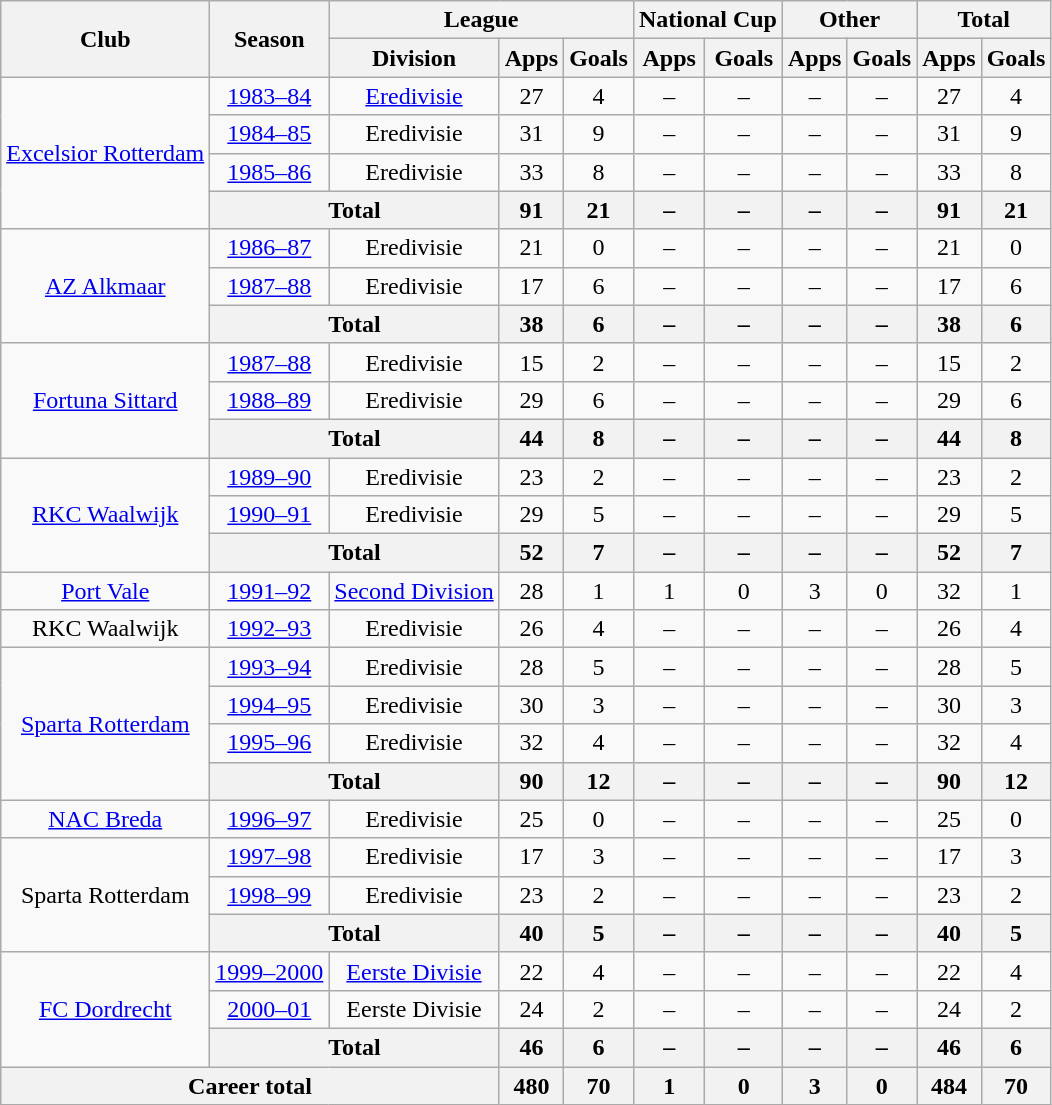<table class="wikitable" style="text-align:center">
<tr>
<th rowspan="2">Club</th>
<th rowspan="2">Season</th>
<th colspan="3">League</th>
<th colspan="2">National Cup</th>
<th colspan="2">Other</th>
<th colspan="2">Total</th>
</tr>
<tr>
<th>Division</th>
<th>Apps</th>
<th>Goals</th>
<th>Apps</th>
<th>Goals</th>
<th>Apps</th>
<th>Goals</th>
<th>Apps</th>
<th>Goals</th>
</tr>
<tr>
<td rowspan="4"><a href='#'>Excelsior Rotterdam</a></td>
<td><a href='#'>1983–84</a></td>
<td><a href='#'>Eredivisie</a></td>
<td>27</td>
<td>4</td>
<td>–</td>
<td>–</td>
<td>–</td>
<td>–</td>
<td>27</td>
<td>4</td>
</tr>
<tr>
<td><a href='#'>1984–85</a></td>
<td>Eredivisie</td>
<td>31</td>
<td>9</td>
<td>–</td>
<td>–</td>
<td>–</td>
<td>–</td>
<td>31</td>
<td>9</td>
</tr>
<tr>
<td><a href='#'>1985–86</a></td>
<td>Eredivisie</td>
<td>33</td>
<td>8</td>
<td>–</td>
<td>–</td>
<td>–</td>
<td>–</td>
<td>33</td>
<td>8</td>
</tr>
<tr>
<th colspan="2">Total</th>
<th>91</th>
<th>21</th>
<th>–</th>
<th>–</th>
<th>–</th>
<th>–</th>
<th>91</th>
<th>21</th>
</tr>
<tr>
<td rowspan="3"><a href='#'>AZ Alkmaar</a></td>
<td><a href='#'>1986–87</a></td>
<td>Eredivisie</td>
<td>21</td>
<td>0</td>
<td>–</td>
<td>–</td>
<td>–</td>
<td>–</td>
<td>21</td>
<td>0</td>
</tr>
<tr>
<td><a href='#'>1987–88</a></td>
<td>Eredivisie</td>
<td>17</td>
<td>6</td>
<td>–</td>
<td>–</td>
<td>–</td>
<td>–</td>
<td>17</td>
<td>6</td>
</tr>
<tr>
<th colspan="2">Total</th>
<th>38</th>
<th>6</th>
<th>–</th>
<th>–</th>
<th>–</th>
<th>–</th>
<th>38</th>
<th>6</th>
</tr>
<tr>
<td rowspan="3"><a href='#'>Fortuna Sittard</a></td>
<td><a href='#'>1987–88</a></td>
<td>Eredivisie</td>
<td>15</td>
<td>2</td>
<td>–</td>
<td>–</td>
<td>–</td>
<td>–</td>
<td>15</td>
<td>2</td>
</tr>
<tr>
<td><a href='#'>1988–89</a></td>
<td>Eredivisie</td>
<td>29</td>
<td>6</td>
<td>–</td>
<td>–</td>
<td>–</td>
<td>–</td>
<td>29</td>
<td>6</td>
</tr>
<tr>
<th colspan="2">Total</th>
<th>44</th>
<th>8</th>
<th>–</th>
<th>–</th>
<th>–</th>
<th>–</th>
<th>44</th>
<th>8</th>
</tr>
<tr>
<td rowspan="3"><a href='#'>RKC Waalwijk</a></td>
<td><a href='#'>1989–90</a></td>
<td>Eredivisie</td>
<td>23</td>
<td>2</td>
<td>–</td>
<td>–</td>
<td>–</td>
<td>–</td>
<td>23</td>
<td>2</td>
</tr>
<tr>
<td><a href='#'>1990–91</a></td>
<td>Eredivisie</td>
<td>29</td>
<td>5</td>
<td>–</td>
<td>–</td>
<td>–</td>
<td>–</td>
<td>29</td>
<td>5</td>
</tr>
<tr>
<th colspan="2">Total</th>
<th>52</th>
<th>7</th>
<th>–</th>
<th>–</th>
<th>–</th>
<th>–</th>
<th>52</th>
<th>7</th>
</tr>
<tr>
<td><a href='#'>Port Vale</a></td>
<td><a href='#'>1991–92</a></td>
<td><a href='#'>Second Division</a></td>
<td>28</td>
<td>1</td>
<td>1</td>
<td>0</td>
<td>3</td>
<td>0</td>
<td>32</td>
<td>1</td>
</tr>
<tr>
<td>RKC Waalwijk</td>
<td><a href='#'>1992–93</a></td>
<td>Eredivisie</td>
<td>26</td>
<td>4</td>
<td>–</td>
<td>–</td>
<td>–</td>
<td>–</td>
<td>26</td>
<td>4</td>
</tr>
<tr>
<td rowspan="4"><a href='#'>Sparta Rotterdam</a></td>
<td><a href='#'>1993–94</a></td>
<td>Eredivisie</td>
<td>28</td>
<td>5</td>
<td>–</td>
<td>–</td>
<td>–</td>
<td>–</td>
<td>28</td>
<td>5</td>
</tr>
<tr>
<td><a href='#'>1994–95</a></td>
<td>Eredivisie</td>
<td>30</td>
<td>3</td>
<td>–</td>
<td>–</td>
<td>–</td>
<td>–</td>
<td>30</td>
<td>3</td>
</tr>
<tr>
<td><a href='#'>1995–96</a></td>
<td>Eredivisie</td>
<td>32</td>
<td>4</td>
<td>–</td>
<td>–</td>
<td>–</td>
<td>–</td>
<td>32</td>
<td>4</td>
</tr>
<tr>
<th colspan="2">Total</th>
<th>90</th>
<th>12</th>
<th>–</th>
<th>–</th>
<th>–</th>
<th>–</th>
<th>90</th>
<th>12</th>
</tr>
<tr>
<td><a href='#'>NAC Breda</a></td>
<td><a href='#'>1996–97</a></td>
<td>Eredivisie</td>
<td>25</td>
<td>0</td>
<td>–</td>
<td>–</td>
<td>–</td>
<td>–</td>
<td>25</td>
<td>0</td>
</tr>
<tr>
<td rowspan="3">Sparta Rotterdam</td>
<td><a href='#'>1997–98</a></td>
<td>Eredivisie</td>
<td>17</td>
<td>3</td>
<td>–</td>
<td>–</td>
<td>–</td>
<td>–</td>
<td>17</td>
<td>3</td>
</tr>
<tr>
<td><a href='#'>1998–99</a></td>
<td>Eredivisie</td>
<td>23</td>
<td>2</td>
<td>–</td>
<td>–</td>
<td>–</td>
<td>–</td>
<td>23</td>
<td>2</td>
</tr>
<tr>
<th colspan="2">Total</th>
<th>40</th>
<th>5</th>
<th>–</th>
<th>–</th>
<th>–</th>
<th>–</th>
<th>40</th>
<th>5</th>
</tr>
<tr>
<td rowspan="3"><a href='#'>FC Dordrecht</a></td>
<td><a href='#'>1999–2000</a></td>
<td><a href='#'>Eerste Divisie</a></td>
<td>22</td>
<td>4</td>
<td>–</td>
<td>–</td>
<td>–</td>
<td>–</td>
<td>22</td>
<td>4</td>
</tr>
<tr>
<td><a href='#'>2000–01</a></td>
<td>Eerste Divisie</td>
<td>24</td>
<td>2</td>
<td>–</td>
<td>–</td>
<td>–</td>
<td>–</td>
<td>24</td>
<td>2</td>
</tr>
<tr>
<th colspan="2">Total</th>
<th>46</th>
<th>6</th>
<th>–</th>
<th>–</th>
<th>–</th>
<th>–</th>
<th>46</th>
<th>6</th>
</tr>
<tr>
<th colspan="3">Career total</th>
<th>480</th>
<th>70</th>
<th>1</th>
<th>0</th>
<th>3</th>
<th>0</th>
<th>484</th>
<th>70</th>
</tr>
</table>
